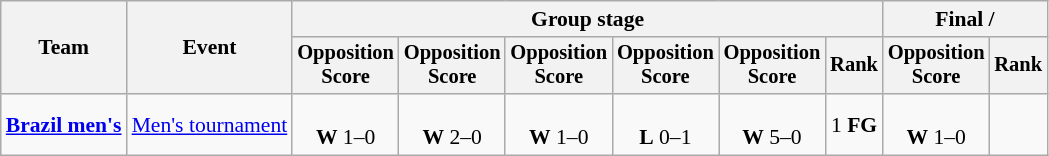<table class="wikitable" style="font-size:90%;text-align:center">
<tr>
<th rowspan="2">Team</th>
<th rowspan="2">Event</th>
<th colspan="6">Group stage</th>
<th colspan="2">Final / </th>
</tr>
<tr style="font-size:95%">
<th>Opposition<br>Score</th>
<th>Opposition<br>Score</th>
<th>Opposition<br>Score</th>
<th>Opposition<br>Score</th>
<th>Opposition<br>Score</th>
<th>Rank</th>
<th>Opposition<br>Score</th>
<th>Rank</th>
</tr>
<tr>
<td align=left><strong><a href='#'>Brazil men's</a></strong></td>
<td align=left><a href='#'>Men's tournament</a></td>
<td><br><strong>W</strong> 1–0</td>
<td><br><strong>W</strong> 2–0</td>
<td><br><strong>W</strong> 1–0</td>
<td><br><strong>L</strong> 0–1</td>
<td><br><strong>W</strong> 5–0</td>
<td>1 <strong>FG</strong></td>
<td><br><strong>W</strong> 1–0</td>
<td></td>
</tr>
</table>
